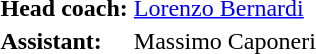<table>
<tr>
<td><strong>Head coach:</strong></td>
<td> <a href='#'>Lorenzo Bernardi</a></td>
</tr>
<tr>
<td><strong>Assistant:</strong></td>
<td> Massimo Caponeri</td>
</tr>
<tr>
</tr>
</table>
